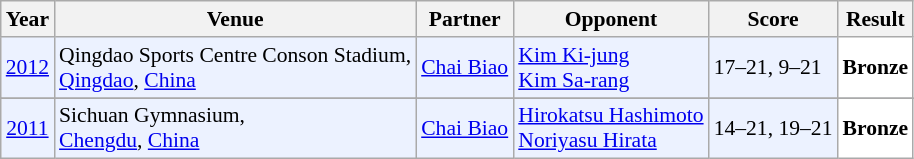<table class="sortable wikitable" style="font-size: 90%;">
<tr>
<th>Year</th>
<th>Venue</th>
<th>Partner</th>
<th>Opponent</th>
<th>Score</th>
<th>Result</th>
</tr>
<tr style="background:#ECF2FF">
<td align="center"><a href='#'>2012</a></td>
<td align="left">Qingdao Sports Centre Conson Stadium,<br><a href='#'>Qingdao</a>, <a href='#'>China</a></td>
<td align="left"> <a href='#'>Chai Biao</a></td>
<td align="left"> <a href='#'>Kim Ki-jung</a> <br>  <a href='#'>Kim Sa-rang</a></td>
<td align="left">17–21, 9–21</td>
<td style="text-align:left; background:white"> <strong>Bronze</strong></td>
</tr>
<tr>
</tr>
<tr style="background:#ECF2FF">
<td align="center"><a href='#'>2011</a></td>
<td align="left">Sichuan Gymnasium,<br><a href='#'>Chengdu</a>, <a href='#'>China</a></td>
<td align="left"> <a href='#'>Chai Biao</a></td>
<td align="left"> <a href='#'>Hirokatsu Hashimoto</a> <br>  <a href='#'>Noriyasu Hirata</a></td>
<td align="left">14–21, 19–21</td>
<td style="text-align:left; background:white"> <strong>Bronze</strong></td>
</tr>
</table>
